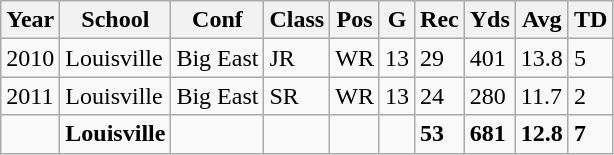<table class="wikitable">
<tr>
<th>Year</th>
<th>School</th>
<th>Conf</th>
<th>Class</th>
<th>Pos</th>
<th>G</th>
<th>Rec</th>
<th>Yds</th>
<th>Avg</th>
<th>TD</th>
</tr>
<tr>
<td>2010</td>
<td>Louisville</td>
<td>Big East</td>
<td>JR</td>
<td>WR</td>
<td>13</td>
<td>29</td>
<td>401</td>
<td>13.8</td>
<td>5</td>
</tr>
<tr>
<td>2011</td>
<td>Louisville</td>
<td>Big East</td>
<td>SR</td>
<td>WR</td>
<td>13</td>
<td>24</td>
<td>280</td>
<td>11.7</td>
<td>2</td>
</tr>
<tr>
<td style="font-weight:bold;"></td>
<td style="font-weight:bold;">Louisville</td>
<td style="font-weight:bold;"></td>
<td style="font-weight:bold;"></td>
<td style="font-weight:bold;"></td>
<td style="font-weight:bold;"></td>
<td style="font-weight:bold;">53</td>
<td style="font-weight:bold;">681</td>
<td style="font-weight:bold;">12.8</td>
<td style="font-weight:bold;">7</td>
</tr>
</table>
